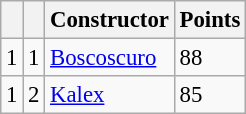<table class="wikitable" style="font-size: 95%;">
<tr>
<th></th>
<th></th>
<th>Constructor</th>
<th>Points</th>
</tr>
<tr>
<td> 1</td>
<td align=center>1</td>
<td> <a href='#'>Boscoscuro</a></td>
<td align=left>88</td>
</tr>
<tr>
<td> 1</td>
<td align=center>2</td>
<td> <a href='#'>Kalex</a></td>
<td align=left>85</td>
</tr>
</table>
